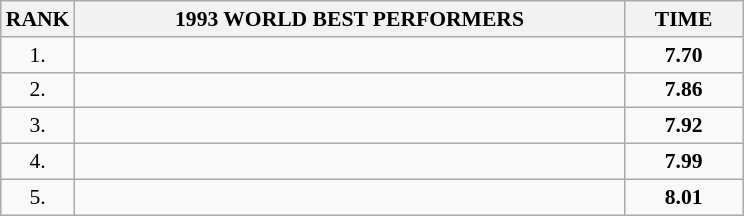<table class="wikitable" style="border-collapse: collapse; font-size: 90%;">
<tr>
<th>RANK</th>
<th align="center" style="width: 25em">1993 WORLD BEST PERFORMERS</th>
<th align="center" style="width: 5em">TIME</th>
</tr>
<tr>
<td align="center">1.</td>
<td></td>
<td align="center"><strong>7.70</strong></td>
</tr>
<tr>
<td align="center">2.</td>
<td></td>
<td align="center"><strong>7.86</strong></td>
</tr>
<tr>
<td align="center">3.</td>
<td></td>
<td align="center"><strong>7.92</strong></td>
</tr>
<tr>
<td align="center">4.</td>
<td></td>
<td align="center"><strong>7.99</strong></td>
</tr>
<tr>
<td align="center">5.</td>
<td></td>
<td align="center"><strong>8.01</strong></td>
</tr>
</table>
